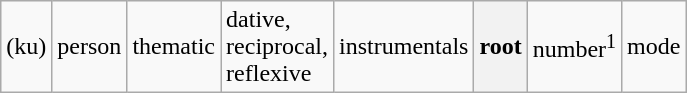<table class="wikitable">
<tr>
<td>(ku)</td>
<td>person</td>
<td>thematic</td>
<td>dative, <br> reciprocal, <br> reflexive</td>
<td>instrumentals</td>
<th>root</th>
<td>number<sup>1</sup></td>
<td>mode</td>
</tr>
</table>
